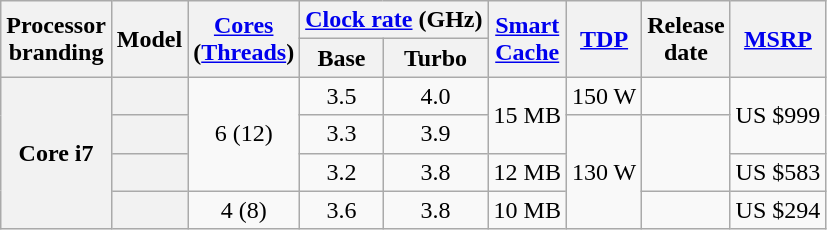<table class="wikitable sortable nowrap" style="text-align: center;">
<tr>
<th class="unsortable" rowspan="2">Processor<br>branding</th>
<th rowspan="2">Model</th>
<th class="unsortable" rowspan="2"><a href='#'>Cores</a><br>(<a href='#'>Threads</a>)</th>
<th colspan="2"><a href='#'>Clock rate</a> (GHz)</th>
<th class="unsortable" rowspan="2"><a href='#'>Smart<br>Cache</a></th>
<th rowspan="2"><a href='#'>TDP</a></th>
<th rowspan="2">Release<br>date</th>
<th class="unsortable" rowspan="2"><a href='#'>MSRP</a></th>
</tr>
<tr>
<th class="unsortable">Base</th>
<th class="unsortable">Turbo</th>
</tr>
<tr>
<th rowspan=4>Core i7</th>
<th style="text-align:left;" data-sort-value="sku4"></th>
<td rowspan=3>6 (12)</td>
<td>3.5</td>
<td>4.0</td>
<td rowspan=2>15 MB</td>
<td>150 W</td>
<td></td>
<td rowspan=2>US $999</td>
</tr>
<tr>
<th style="text-align:left;" data-sort-value="sku3"></th>
<td>3.3</td>
<td>3.9</td>
<td rowspan=3>130 W</td>
<td rowspan=2></td>
</tr>
<tr>
<th style="text-align:left;" data-sort-value="sku2"></th>
<td>3.2</td>
<td>3.8</td>
<td>12 MB</td>
<td>US $583</td>
</tr>
<tr>
<th style="text-align:left;" data-sort-value="sku1"></th>
<td>4 (8)</td>
<td>3.6</td>
<td>3.8</td>
<td>10 MB</td>
<td></td>
<td>US $294</td>
</tr>
</table>
